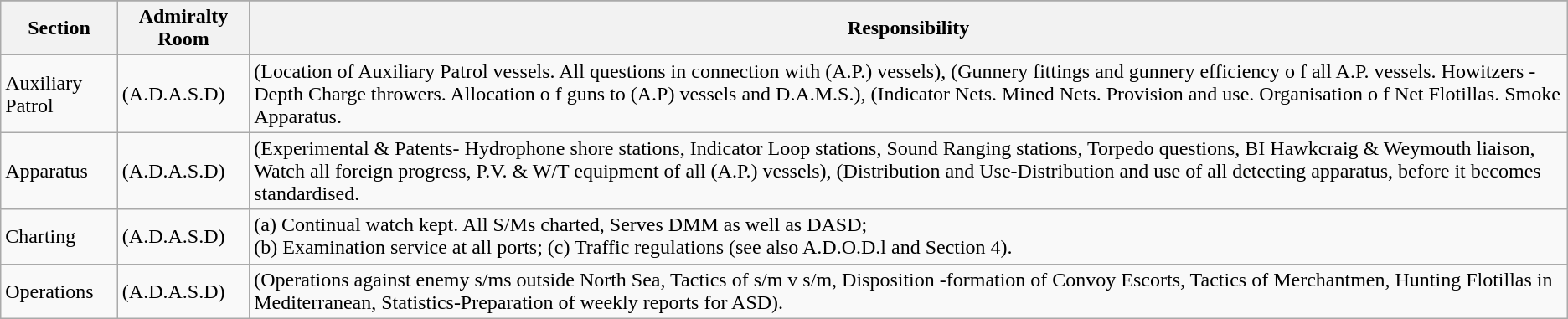<table class=" wikitable"">
<tr>
</tr>
<tr>
<th>Section</th>
<th>Admiralty Room</th>
<th>Responsibility</th>
</tr>
<tr>
<td>Auxiliary Patrol</td>
<td>(A.D.A.S.D)</td>
<td>(Location of Auxiliary Patrol vessels. All questions in connection with (A.P.) vessels), (Gunnery fittings and gunnery efficiency o f all A.P. vessels. Howitzers - Depth Charge throwers. Allocation o f guns to (A.P) vessels and D.A.M.S.), (Indicator Nets. Mined Nets. Provision and use. Organisation o f Net Flotillas. Smoke Apparatus.</td>
</tr>
<tr>
<td>Apparatus</td>
<td>(A.D.A.S.D)</td>
<td>(Experimental & Patents- Hydrophone shore stations, Indicator Loop stations, Sound Ranging stations, Torpedo questions, BI Hawkcraig & Weymouth liaison, Watch all foreign progress, P.V. & W/T  equipment of all (A.P.) vessels), (Distribution and Use-Distribution and use of all detecting apparatus, before it becomes standardised.</td>
</tr>
<tr>
<td>Charting</td>
<td>(A.D.A.S.D)</td>
<td>(a) Continual watch kept. All S/Ms charted, Serves DMM as well as DASD;<br>(b) Examination service at all ports;
(c) Traffic regulations (see also A.D.O.D.l and Section 4).</td>
</tr>
<tr>
<td>Operations</td>
<td>(A.D.A.S.D)</td>
<td>(Operations against enemy s/ms outside North Sea, Tactics of s/m v s/m, Disposition -formation of Convoy Escorts, Tactics of Merchantmen, Hunting Flotillas in Mediterranean, Statistics-Preparation of weekly reports for ASD).</td>
</tr>
</table>
